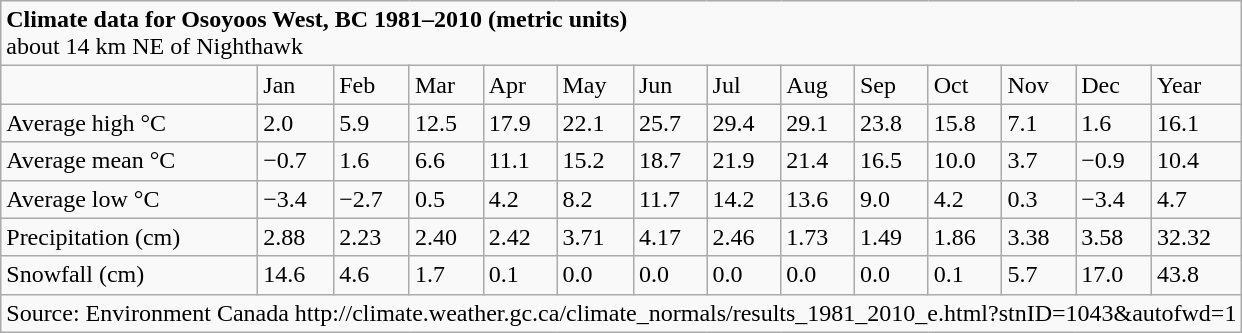<table class="wikitable" align="center">
<tr>
<td colspan="14"><strong>Climate data for Osoyoos West, BC 1981–2010 (metric units)</strong><br>about 14 km NE of Nighthawk</td>
</tr>
<tr>
<td></td>
<td>Jan</td>
<td>Feb</td>
<td>Mar</td>
<td>Apr</td>
<td>May</td>
<td>Jun</td>
<td>Jul</td>
<td>Aug</td>
<td>Sep</td>
<td>Oct</td>
<td>Nov</td>
<td>Dec</td>
<td>Year</td>
</tr>
<tr>
<td>Average high °C</td>
<td>2.0</td>
<td>5.9</td>
<td>12.5</td>
<td>17.9</td>
<td>22.1</td>
<td>25.7</td>
<td>29.4</td>
<td>29.1</td>
<td>23.8</td>
<td>15.8</td>
<td>7.1</td>
<td>1.6</td>
<td>16.1</td>
</tr>
<tr>
<td>Average mean °C</td>
<td>−0.7</td>
<td>1.6</td>
<td>6.6</td>
<td>11.1</td>
<td>15.2</td>
<td>18.7</td>
<td>21.9</td>
<td>21.4</td>
<td>16.5</td>
<td>10.0</td>
<td>3.7</td>
<td>−0.9</td>
<td>10.4</td>
</tr>
<tr>
<td>Average low °C</td>
<td>−3.4</td>
<td>−2.7</td>
<td>0.5</td>
<td>4.2</td>
<td>8.2</td>
<td>11.7</td>
<td>14.2</td>
<td>13.6</td>
<td>9.0</td>
<td>4.2</td>
<td>0.3</td>
<td>−3.4</td>
<td>4.7</td>
</tr>
<tr>
<td>Precipitation (cm)</td>
<td>2.88</td>
<td>2.23</td>
<td>2.40</td>
<td>2.42</td>
<td>3.71</td>
<td>4.17</td>
<td>2.46</td>
<td>1.73</td>
<td>1.49</td>
<td>1.86</td>
<td>3.38</td>
<td>3.58</td>
<td>32.32</td>
</tr>
<tr>
<td>Snowfall (cm)</td>
<td>14.6</td>
<td>4.6</td>
<td>1.7</td>
<td>0.1</td>
<td>0.0</td>
<td>0.0</td>
<td>0.0</td>
<td>0.0</td>
<td>0.0</td>
<td>0.1</td>
<td>5.7</td>
<td>17.0</td>
<td>43.8</td>
</tr>
<tr>
<td colspan="14">Source: Environment Canada http://climate.weather.gc.ca/climate_normals/results_1981_2010_e.html?stnID=1043&autofwd=1</td>
</tr>
</table>
